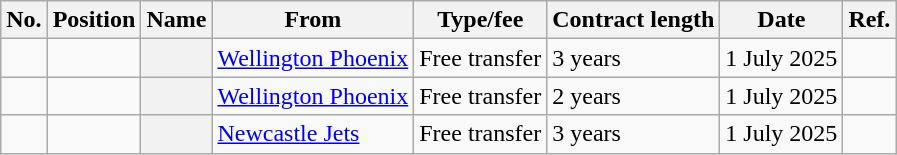<table class="wikitable plainrowheaders sortable" style="text-align:center; text-align:left">
<tr>
<th>No.</th>
<th>Position</th>
<th>Name</th>
<th>From</th>
<th>Type/fee</th>
<th>Contract length</th>
<th>Date</th>
<th>Ref.</th>
</tr>
<tr>
<td></td>
<td></td>
<th scope="row"></th>
<td><a href='#'>Wellington Phoenix</a></td>
<td>Free transfer</td>
<td>3 years</td>
<td>1 July 2025</td>
<td></td>
</tr>
<tr>
<td></td>
<td></td>
<th scope="row"></th>
<td><a href='#'>Wellington Phoenix</a></td>
<td>Free transfer</td>
<td>2 years</td>
<td>1 July 2025</td>
<td></td>
</tr>
<tr>
<td></td>
<td></td>
<th scope="row"></th>
<td><a href='#'>Newcastle Jets</a></td>
<td>Free transfer</td>
<td>3 years</td>
<td>1 July 2025</td>
<td></td>
</tr>
</table>
